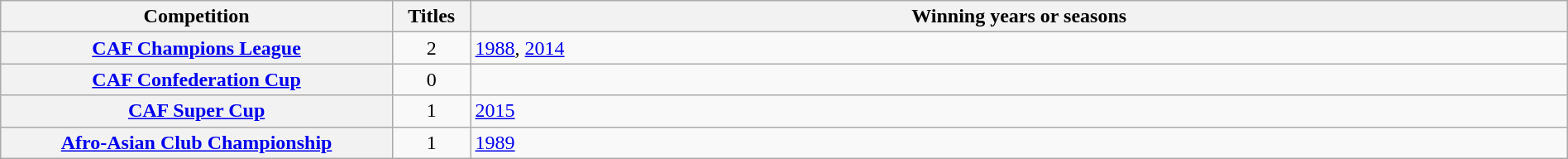<table class="wikitable sortable plainrowheaders" style="width:100%;">
<tr>
<th scope="col" style="width:25%;">Competition</th>
<th scope="col" style="width:5%;">Titles</th>
<th scope="col">Winning years or seasons</th>
</tr>
<tr>
<th scope="row"><a href='#'>CAF Champions League</a></th>
<td style="text-align:center;">2</td>
<td><a href='#'>1988</a>, <a href='#'>2014</a></td>
</tr>
<tr>
<th scope="row"><a href='#'>CAF Confederation Cup</a></th>
<td style="text-align:center;">0</td>
<td></td>
</tr>
<tr>
<th scope="row"><a href='#'>CAF Super Cup</a></th>
<td style="text-align:center;">1</td>
<td><a href='#'>2015</a></td>
</tr>
<tr>
<th scope="row"><a href='#'>Afro-Asian Club Championship</a></th>
<td style="text-align:center;">1</td>
<td><a href='#'>1989</a></td>
</tr>
</table>
